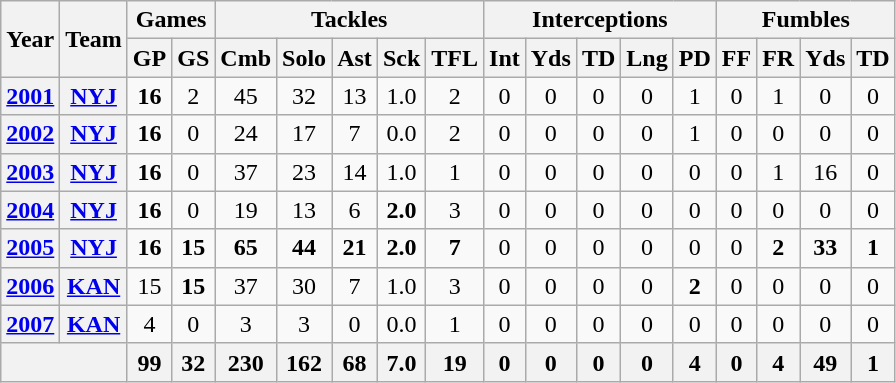<table class="wikitable" style="text-align:center">
<tr>
<th rowspan="2">Year</th>
<th rowspan="2">Team</th>
<th colspan="2">Games</th>
<th colspan="5">Tackles</th>
<th colspan="5">Interceptions</th>
<th colspan="4">Fumbles</th>
</tr>
<tr>
<th>GP</th>
<th>GS</th>
<th>Cmb</th>
<th>Solo</th>
<th>Ast</th>
<th>Sck</th>
<th>TFL</th>
<th>Int</th>
<th>Yds</th>
<th>TD</th>
<th>Lng</th>
<th>PD</th>
<th>FF</th>
<th>FR</th>
<th>Yds</th>
<th>TD</th>
</tr>
<tr>
<th><a href='#'>2001</a></th>
<th><a href='#'>NYJ</a></th>
<td><strong>16</strong></td>
<td>2</td>
<td>45</td>
<td>32</td>
<td>13</td>
<td>1.0</td>
<td>2</td>
<td>0</td>
<td>0</td>
<td>0</td>
<td>0</td>
<td>1</td>
<td>0</td>
<td>1</td>
<td>0</td>
<td>0</td>
</tr>
<tr>
<th><a href='#'>2002</a></th>
<th><a href='#'>NYJ</a></th>
<td><strong>16</strong></td>
<td>0</td>
<td>24</td>
<td>17</td>
<td>7</td>
<td>0.0</td>
<td>2</td>
<td>0</td>
<td>0</td>
<td>0</td>
<td>0</td>
<td>1</td>
<td>0</td>
<td>0</td>
<td>0</td>
<td>0</td>
</tr>
<tr>
<th><a href='#'>2003</a></th>
<th><a href='#'>NYJ</a></th>
<td><strong>16</strong></td>
<td>0</td>
<td>37</td>
<td>23</td>
<td>14</td>
<td>1.0</td>
<td>1</td>
<td>0</td>
<td>0</td>
<td>0</td>
<td>0</td>
<td>0</td>
<td>0</td>
<td>1</td>
<td>16</td>
<td>0</td>
</tr>
<tr>
<th><a href='#'>2004</a></th>
<th><a href='#'>NYJ</a></th>
<td><strong>16</strong></td>
<td>0</td>
<td>19</td>
<td>13</td>
<td>6</td>
<td><strong>2.0</strong></td>
<td>3</td>
<td>0</td>
<td>0</td>
<td>0</td>
<td>0</td>
<td>0</td>
<td>0</td>
<td>0</td>
<td>0</td>
<td>0</td>
</tr>
<tr>
<th><a href='#'>2005</a></th>
<th><a href='#'>NYJ</a></th>
<td><strong>16</strong></td>
<td><strong>15</strong></td>
<td><strong>65</strong></td>
<td><strong>44</strong></td>
<td><strong>21</strong></td>
<td><strong>2.0</strong></td>
<td><strong>7</strong></td>
<td>0</td>
<td>0</td>
<td>0</td>
<td>0</td>
<td>0</td>
<td>0</td>
<td><strong>2</strong></td>
<td><strong>33</strong></td>
<td><strong>1</strong></td>
</tr>
<tr>
<th><a href='#'>2006</a></th>
<th><a href='#'>KAN</a></th>
<td>15</td>
<td><strong>15</strong></td>
<td>37</td>
<td>30</td>
<td>7</td>
<td>1.0</td>
<td>3</td>
<td>0</td>
<td>0</td>
<td>0</td>
<td>0</td>
<td><strong>2</strong></td>
<td>0</td>
<td>0</td>
<td>0</td>
<td>0</td>
</tr>
<tr>
<th><a href='#'>2007</a></th>
<th><a href='#'>KAN</a></th>
<td>4</td>
<td>0</td>
<td>3</td>
<td>3</td>
<td>0</td>
<td>0.0</td>
<td>1</td>
<td>0</td>
<td>0</td>
<td>0</td>
<td>0</td>
<td>0</td>
<td>0</td>
<td>0</td>
<td>0</td>
<td>0</td>
</tr>
<tr>
<th colspan="2"></th>
<th>99</th>
<th>32</th>
<th>230</th>
<th>162</th>
<th>68</th>
<th>7.0</th>
<th>19</th>
<th>0</th>
<th>0</th>
<th>0</th>
<th>0</th>
<th>4</th>
<th>0</th>
<th>4</th>
<th>49</th>
<th>1</th>
</tr>
</table>
